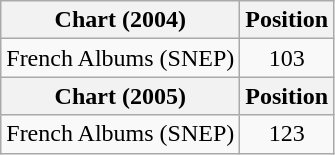<table class="wikitable">
<tr>
<th>Chart (2004)</th>
<th>Position</th>
</tr>
<tr>
<td>French Albums (SNEP)</td>
<td align="center">103</td>
</tr>
<tr>
<th>Chart (2005)</th>
<th>Position</th>
</tr>
<tr>
<td>French Albums (SNEP)</td>
<td align="center">123</td>
</tr>
</table>
